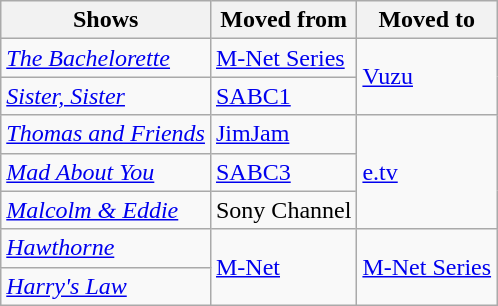<table class="wikitable">
<tr>
<th>Shows</th>
<th>Moved from</th>
<th>Moved to</th>
</tr>
<tr>
<td> <em><a href='#'>The Bachelorette</a></em></td>
<td><a href='#'>M-Net Series</a></td>
<td rowspan="2"><a href='#'>Vuzu</a></td>
</tr>
<tr>
<td> <em><a href='#'>Sister, Sister</a></em></td>
<td><a href='#'>SABC1</a></td>
</tr>
<tr>
<td> <em><a href='#'>Thomas and Friends</a></em></td>
<td><a href='#'>JimJam</a></td>
<td rowspan="3"><a href='#'>e.tv</a></td>
</tr>
<tr>
<td> <em><a href='#'>Mad About You</a></em></td>
<td><a href='#'>SABC3</a></td>
</tr>
<tr>
<td> <em><a href='#'>Malcolm & Eddie</a></em></td>
<td>Sony Channel</td>
</tr>
<tr>
<td> <em><a href='#'>Hawthorne</a></em></td>
<td rowspan="2"><a href='#'>M-Net</a></td>
<td rowspan="2"><a href='#'>M-Net Series</a></td>
</tr>
<tr>
<td> <em><a href='#'>Harry's Law</a></em></td>
</tr>
</table>
